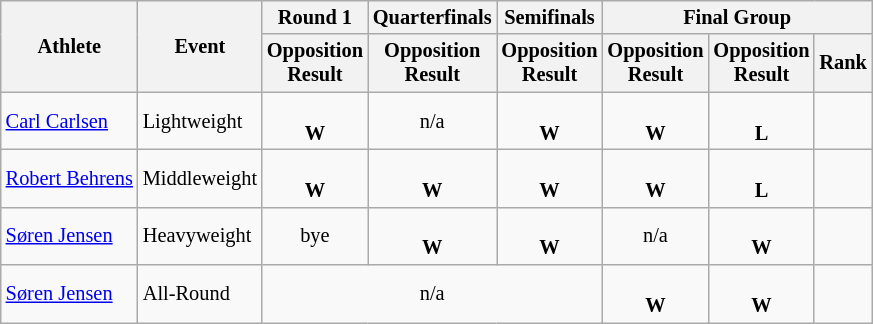<table class=wikitable style="font-size:85%">
<tr>
<th rowspan=2>Athlete</th>
<th rowspan=2>Event</th>
<th>Round 1</th>
<th>Quarterfinals</th>
<th>Semifinals</th>
<th colspan=3>Final Group</th>
</tr>
<tr>
<th>Opposition<br>Result</th>
<th>Opposition<br>Result</th>
<th>Opposition<br>Result</th>
<th>Opposition<br>Result</th>
<th>Opposition<br>Result</th>
<th>Rank</th>
</tr>
<tr>
<td><a href='#'>Carl Carlsen</a></td>
<td>Lightweight</td>
<td align=center><br><strong>W</strong></td>
<td align=center>n/a</td>
<td align=center><br><strong>W</strong></td>
<td align=center><br><strong>W</strong></td>
<td align=center><br><strong>L</strong></td>
<td align=center></td>
</tr>
<tr>
<td><a href='#'>Robert Behrens</a></td>
<td>Middleweight</td>
<td align=center><br><strong>W</strong></td>
<td align=center><br><strong>W</strong></td>
<td align=center><br><strong>W</strong></td>
<td align=center><br><strong>W</strong></td>
<td align=center><br><strong>L</strong></td>
<td align=center></td>
</tr>
<tr>
<td><a href='#'>Søren Jensen</a></td>
<td>Heavyweight</td>
<td align=center>bye</td>
<td align=center><br><strong>W</strong></td>
<td align=center><br><strong>W</strong></td>
<td align=center>n/a</td>
<td align=center><br><strong>W</strong></td>
<td align=center></td>
</tr>
<tr>
<td><a href='#'>Søren Jensen</a></td>
<td>All-Round</td>
<td align=center colspan=3>n/a</td>
<td align=center><br><strong>W</strong></td>
<td align=center><br><strong>W</strong></td>
<td align=center></td>
</tr>
</table>
